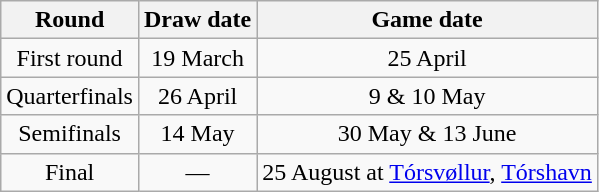<table class="wikitable" style="text-align:center">
<tr>
<th>Round</th>
<th>Draw date</th>
<th>Game date</th>
</tr>
<tr>
<td>First round</td>
<td>19 March</td>
<td>25 April</td>
</tr>
<tr>
<td>Quarterfinals</td>
<td>26 April</td>
<td>9 & 10 May</td>
</tr>
<tr>
<td>Semifinals</td>
<td>14 May</td>
<td>30 May & 13 June</td>
</tr>
<tr>
<td>Final</td>
<td>—</td>
<td>25 August at <a href='#'>Tórsvøllur</a>, <a href='#'>Tórshavn</a></td>
</tr>
</table>
